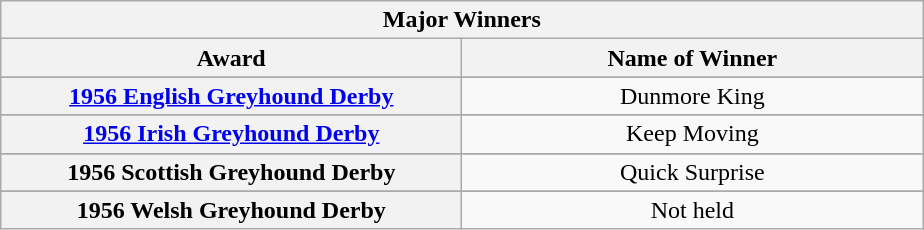<table class="wikitable">
<tr>
<th colspan="2">Major Winners</th>
</tr>
<tr>
<th width=300>Award</th>
<th width=300>Name of Winner</th>
</tr>
<tr>
</tr>
<tr align=center>
<th><a href='#'>1956 English Greyhound Derby</a></th>
<td>Dunmore King </td>
</tr>
<tr>
</tr>
<tr align=center>
<th><a href='#'>1956 Irish Greyhound Derby</a></th>
<td>Keep Moving </td>
</tr>
<tr>
</tr>
<tr align=center>
<th>1956 Scottish Greyhound Derby</th>
<td>Quick Surprise </td>
</tr>
<tr>
</tr>
<tr align=center>
<th>1956 Welsh Greyhound Derby</th>
<td>Not held </td>
</tr>
</table>
